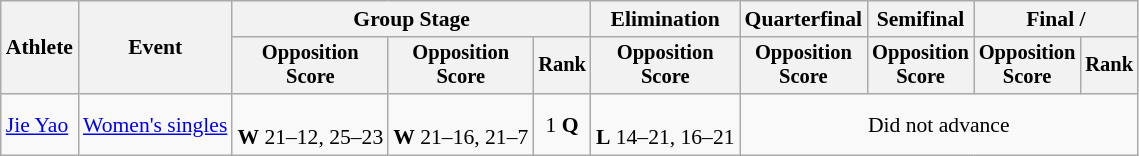<table class="wikitable" style="font-size:90%">
<tr>
<th rowspan=2>Athlete</th>
<th rowspan=2>Event</th>
<th colspan=3>Group Stage</th>
<th>Elimination</th>
<th>Quarterfinal</th>
<th>Semifinal</th>
<th colspan=2>Final / </th>
</tr>
<tr style="font-size:95%">
<th>Opposition<br>Score</th>
<th>Opposition<br>Score</th>
<th>Rank</th>
<th>Opposition<br>Score</th>
<th>Opposition<br>Score</th>
<th>Opposition<br>Score</th>
<th>Opposition<br>Score</th>
<th>Rank</th>
</tr>
<tr align=center>
<td align=left><a href='#'>Jie Yao</a></td>
<td align=left><a href='#'>Women's singles</a></td>
<td><br><strong>W</strong> 21–12, 25–23</td>
<td><br><strong>W</strong> 21–16, 21–7</td>
<td>1 <strong>Q</strong></td>
<td><br><strong>L</strong> 14–21, 16–21</td>
<td colspan=4>Did not advance</td>
</tr>
</table>
